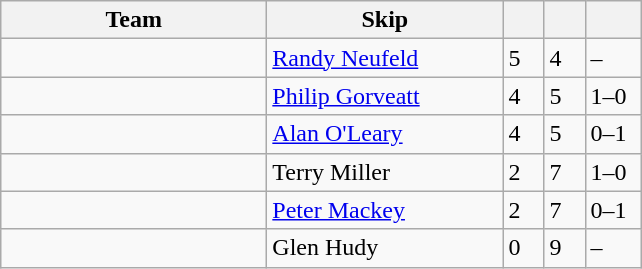<table class="wikitable">
<tr>
<th width=170>Team</th>
<th width=150>Skip</th>
<th width=20></th>
<th width=20></th>
<th width=30></th>
</tr>
<tr>
<td></td>
<td><a href='#'>Randy Neufeld</a></td>
<td>5</td>
<td>4</td>
<td>–</td>
</tr>
<tr>
<td></td>
<td><a href='#'>Philip Gorveatt</a></td>
<td>4</td>
<td>5</td>
<td>1–0</td>
</tr>
<tr>
<td></td>
<td><a href='#'>Alan O'Leary</a></td>
<td>4</td>
<td>5</td>
<td>0–1</td>
</tr>
<tr>
<td></td>
<td>Terry Miller</td>
<td>2</td>
<td>7</td>
<td>1–0</td>
</tr>
<tr>
<td></td>
<td><a href='#'>Peter Mackey</a></td>
<td>2</td>
<td>7</td>
<td>0–1</td>
</tr>
<tr>
<td></td>
<td>Glen Hudy</td>
<td>0</td>
<td>9</td>
<td>–</td>
</tr>
</table>
